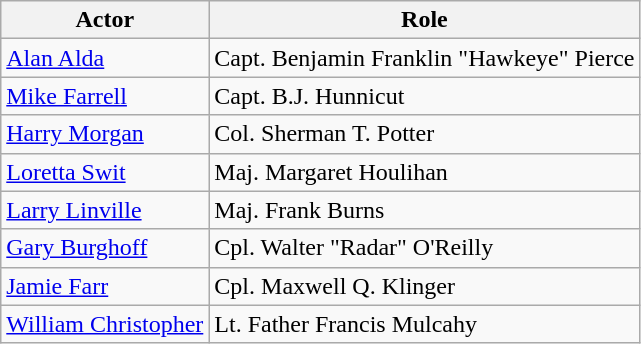<table class="wikitable">
<tr>
<th>Actor</th>
<th>Role</th>
</tr>
<tr>
<td><a href='#'>Alan Alda</a></td>
<td>Capt. Benjamin Franklin "Hawkeye" Pierce</td>
</tr>
<tr>
<td><a href='#'>Mike Farrell</a></td>
<td>Capt. B.J. Hunnicut</td>
</tr>
<tr>
<td><a href='#'>Harry Morgan</a></td>
<td>Col. Sherman T. Potter</td>
</tr>
<tr>
<td><a href='#'>Loretta Swit</a></td>
<td>Maj. Margaret Houlihan</td>
</tr>
<tr>
<td><a href='#'>Larry Linville</a></td>
<td>Maj. Frank Burns</td>
</tr>
<tr>
<td><a href='#'>Gary Burghoff</a></td>
<td>Cpl. Walter "Radar" O'Reilly</td>
</tr>
<tr>
<td><a href='#'>Jamie Farr</a></td>
<td>Cpl. Maxwell Q. Klinger</td>
</tr>
<tr>
<td><a href='#'>William Christopher</a></td>
<td>Lt. Father Francis Mulcahy</td>
</tr>
</table>
